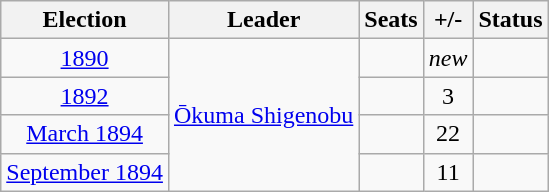<table class="wikitable" style="text-align:center">
<tr>
<th>Election</th>
<th>Leader</th>
<th>Seats</th>
<th>+/-</th>
<th>Status</th>
</tr>
<tr>
<td><a href='#'>1890</a></td>
<td rowspan="5"><a href='#'>Ōkuma Shigenobu</a></td>
<td></td>
<td><em>new</em></td>
<td></td>
</tr>
<tr>
<td><a href='#'>1892</a></td>
<td></td>
<td> 3</td>
<td></td>
</tr>
<tr>
<td><a href='#'>March 1894</a></td>
<td></td>
<td> 22</td>
<td></td>
</tr>
<tr>
<td><a href='#'>September 1894</a></td>
<td></td>
<td> 11</td>
<td></td>
</tr>
</table>
